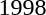<table>
<tr>
<td>1998</td>
<td></td>
<td></td>
<td></td>
</tr>
</table>
